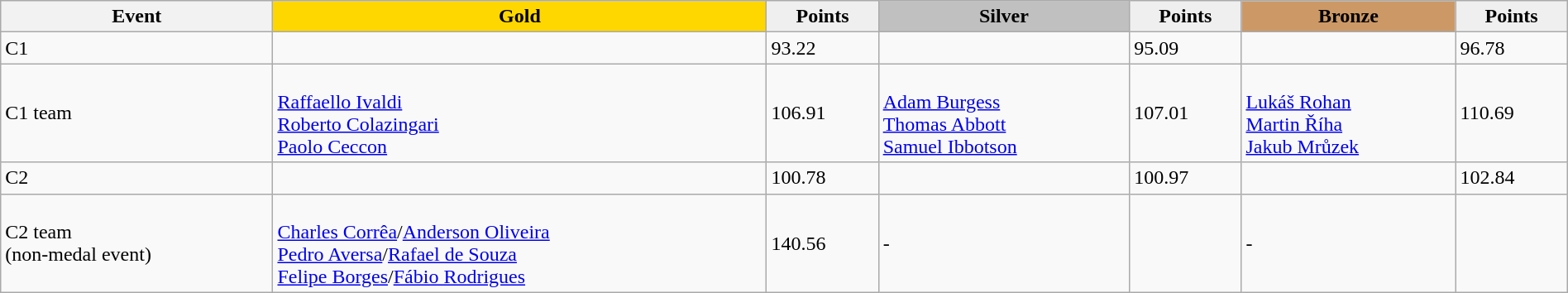<table class="wikitable" width=100%>
<tr>
<th>Event</th>
<td align=center bgcolor="gold"><strong>Gold</strong></td>
<td align=center bgcolor="EFEFEF"><strong>Points</strong></td>
<td align=center bgcolor="silver"><strong>Silver</strong></td>
<td align=center bgcolor="EFEFEF"><strong>Points</strong></td>
<td align=center bgcolor="CC9966"><strong>Bronze</strong></td>
<td align=center bgcolor="EFEFEF"><strong>Points</strong></td>
</tr>
<tr>
<td>C1</td>
<td></td>
<td>93.22</td>
<td></td>
<td>95.09</td>
<td></td>
<td>96.78</td>
</tr>
<tr>
<td>C1 team</td>
<td><br><a href='#'>Raffaello Ivaldi</a><br><a href='#'>Roberto Colazingari</a><br><a href='#'>Paolo Ceccon</a></td>
<td>106.91</td>
<td><br><a href='#'>Adam Burgess</a><br><a href='#'>Thomas Abbott</a><br><a href='#'>Samuel Ibbotson</a></td>
<td>107.01</td>
<td><br><a href='#'>Lukáš Rohan</a><br><a href='#'>Martin Říha</a><br><a href='#'>Jakub Mrůzek</a></td>
<td>110.69</td>
</tr>
<tr>
<td>C2</td>
<td></td>
<td>100.78</td>
<td></td>
<td>100.97</td>
<td></td>
<td>102.84</td>
</tr>
<tr>
<td>C2 team<br>(non-medal event)</td>
<td><br><a href='#'>Charles Corrêa</a>/<a href='#'>Anderson Oliveira</a><br><a href='#'>Pedro Aversa</a>/<a href='#'>Rafael de Souza</a><br><a href='#'>Felipe Borges</a>/<a href='#'>Fábio Rodrigues</a></td>
<td>140.56</td>
<td>-</td>
<td></td>
<td>-</td>
<td></td>
</tr>
</table>
